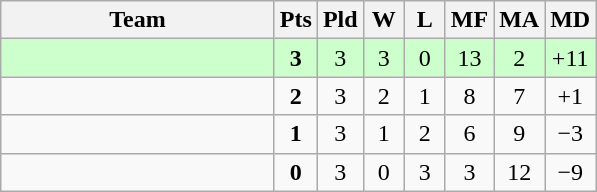<table class=wikitable style="text-align:center">
<tr>
<th width=175>Team</th>
<th width=20>Pts</th>
<th width=20>Pld</th>
<th width=20>W</th>
<th width=20>L</th>
<th width=20>MF</th>
<th width=20>MA</th>
<th width=20>MD</th>
</tr>
<tr bgcolor=#ccffcc>
<td align=left></td>
<td><strong>3</strong></td>
<td>3</td>
<td>3</td>
<td>0</td>
<td>13</td>
<td>2</td>
<td>+11</td>
</tr>
<tr>
<td align=left></td>
<td><strong>2</strong></td>
<td>3</td>
<td>2</td>
<td>1</td>
<td>8</td>
<td>7</td>
<td>+1</td>
</tr>
<tr>
<td align=left></td>
<td><strong>1</strong></td>
<td>3</td>
<td>1</td>
<td>2</td>
<td>6</td>
<td>9</td>
<td>−3</td>
</tr>
<tr>
<td align=left></td>
<td><strong>0</strong></td>
<td>3</td>
<td>0</td>
<td>3</td>
<td>3</td>
<td>12</td>
<td>−9</td>
</tr>
</table>
